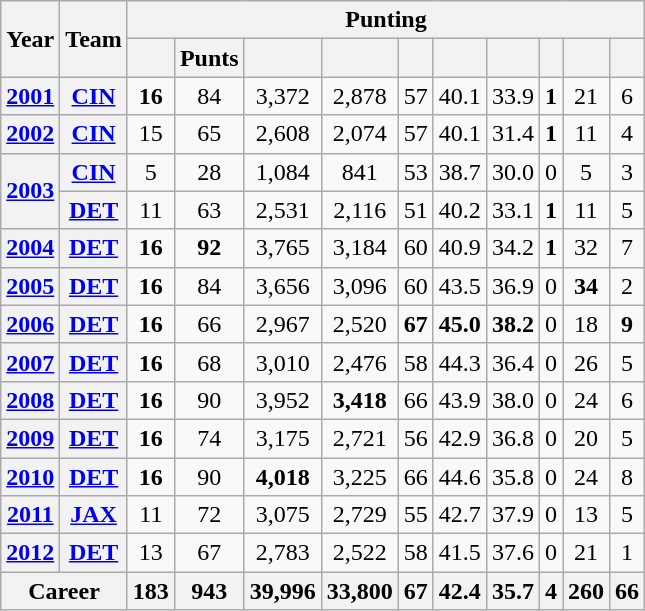<table class=wikitable style="text-align:center;">
<tr>
<th rowspan="2">Year</th>
<th rowspan="2">Team</th>
<th colspan="10">Punting</th>
</tr>
<tr>
<th></th>
<th>Punts</th>
<th></th>
<th></th>
<th></th>
<th></th>
<th></th>
<th></th>
<th></th>
<th></th>
</tr>
<tr>
<th><a href='#'>2001</a></th>
<th><a href='#'>CIN</a></th>
<td><strong>16</strong></td>
<td>84</td>
<td>3,372</td>
<td>2,878</td>
<td>57</td>
<td>40.1</td>
<td>33.9</td>
<td><strong>1</strong></td>
<td>21</td>
<td>6</td>
</tr>
<tr>
<th><a href='#'>2002</a></th>
<th><a href='#'>CIN</a></th>
<td>15</td>
<td>65</td>
<td>2,608</td>
<td>2,074</td>
<td>57</td>
<td>40.1</td>
<td>31.4</td>
<td><strong>1</strong></td>
<td>11</td>
<td>4</td>
</tr>
<tr>
<th rowspan="2"><a href='#'>2003</a></th>
<th><a href='#'>CIN</a></th>
<td>5</td>
<td>28</td>
<td>1,084</td>
<td>841</td>
<td>53</td>
<td>38.7</td>
<td>30.0</td>
<td>0</td>
<td>5</td>
<td>3</td>
</tr>
<tr>
<th><a href='#'>DET</a></th>
<td>11</td>
<td>63</td>
<td>2,531</td>
<td>2,116</td>
<td>51</td>
<td>40.2</td>
<td>33.1</td>
<td><strong>1</strong></td>
<td>11</td>
<td>5</td>
</tr>
<tr>
<th><a href='#'>2004</a></th>
<th><a href='#'>DET</a></th>
<td><strong>16</strong></td>
<td><strong>92</strong></td>
<td>3,765</td>
<td>3,184</td>
<td>60</td>
<td>40.9</td>
<td>34.2</td>
<td><strong>1</strong></td>
<td>32</td>
<td>7</td>
</tr>
<tr>
<th><a href='#'>2005</a></th>
<th><a href='#'>DET</a></th>
<td><strong>16</strong></td>
<td>84</td>
<td>3,656</td>
<td>3,096</td>
<td>60</td>
<td>43.5</td>
<td>36.9</td>
<td>0</td>
<td><strong>34</strong></td>
<td>2</td>
</tr>
<tr>
<th><a href='#'>2006</a></th>
<th><a href='#'>DET</a></th>
<td><strong>16</strong></td>
<td>66</td>
<td>2,967</td>
<td>2,520</td>
<td><strong>67</strong></td>
<td><strong>45.0</strong></td>
<td><strong>38.2</strong></td>
<td>0</td>
<td>18</td>
<td><strong>9</strong></td>
</tr>
<tr>
<th><a href='#'>2007</a></th>
<th><a href='#'>DET</a></th>
<td><strong>16</strong></td>
<td>68</td>
<td>3,010</td>
<td>2,476</td>
<td>58</td>
<td>44.3</td>
<td>36.4</td>
<td>0</td>
<td>26</td>
<td>5</td>
</tr>
<tr>
<th><a href='#'>2008</a></th>
<th><a href='#'>DET</a></th>
<td><strong>16</strong></td>
<td>90</td>
<td>3,952</td>
<td><strong>3,418</strong></td>
<td>66</td>
<td>43.9</td>
<td>38.0</td>
<td>0</td>
<td>24</td>
<td>6</td>
</tr>
<tr>
<th><a href='#'>2009</a></th>
<th><a href='#'>DET</a></th>
<td><strong>16</strong></td>
<td>74</td>
<td>3,175</td>
<td>2,721</td>
<td>56</td>
<td>42.9</td>
<td>36.8</td>
<td>0</td>
<td>20</td>
<td>5</td>
</tr>
<tr>
<th><a href='#'>2010</a></th>
<th><a href='#'>DET</a></th>
<td><strong>16</strong></td>
<td>90</td>
<td><strong>4,018</strong></td>
<td>3,225</td>
<td>66</td>
<td>44.6</td>
<td>35.8</td>
<td>0</td>
<td>24</td>
<td>8</td>
</tr>
<tr>
<th><a href='#'>2011</a></th>
<th><a href='#'>JAX</a></th>
<td>11</td>
<td>72</td>
<td>3,075</td>
<td>2,729</td>
<td>55</td>
<td>42.7</td>
<td>37.9</td>
<td>0</td>
<td>13</td>
<td>5</td>
</tr>
<tr>
<th><a href='#'>2012</a></th>
<th><a href='#'>DET</a></th>
<td>13</td>
<td>67</td>
<td>2,783</td>
<td>2,522</td>
<td>58</td>
<td>41.5</td>
<td>37.6</td>
<td>0</td>
<td>21</td>
<td>1</td>
</tr>
<tr>
<th colspan="2">Career</th>
<th>183</th>
<th>943</th>
<th>39,996</th>
<th>33,800</th>
<th>67</th>
<th>42.4</th>
<th>35.7</th>
<th>4</th>
<th>260</th>
<th>66</th>
</tr>
</table>
